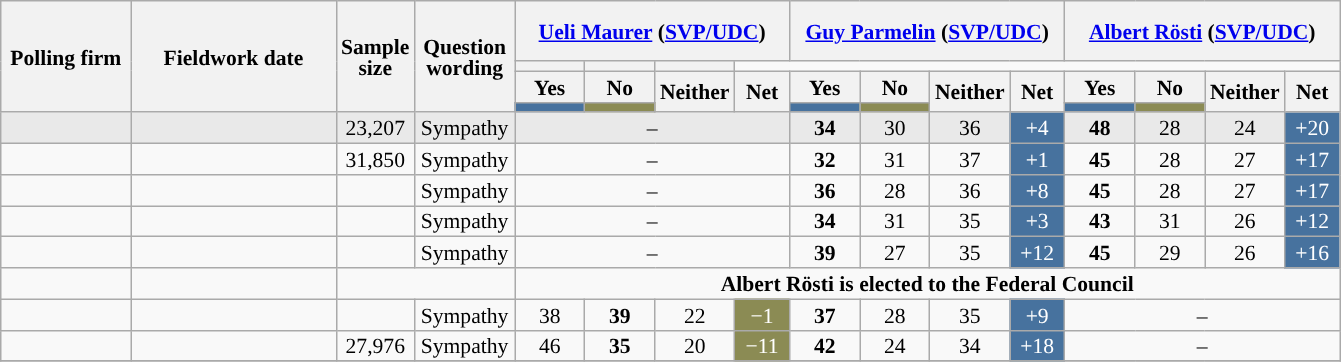<table class="wikitable" style="text-align:center;font-size:90%;line-height:14px;">
<tr style="height:40px;">
<th style="width:80px;" rowspan="4">Polling firm</th>
<th style="width:130px;" rowspan="4">Fieldwork date</th>
<th style="width:35px;" rowspan="4">Sample<br>size</th>
<th style="width:60px;" rowspan="4">Question wording</th>
<th colspan="4"><a href='#'>Ueli Maurer</a> (<a href='#'>SVP/UDC</a>)</th>
<th colspan="4"><a href='#'>Guy Parmelin</a> (<a href='#'>SVP/UDC</a>)</th>
<th colspan="4"><a href='#'>Albert Rösti</a> (<a href='#'>SVP/UDC</a>)</th>
</tr>
<tr>
<th style="background:"></th>
<th style="background:"></th>
<th style="background:"></th>
</tr>
<tr>
<th style="width:40px;">Yes</th>
<th style="width:40px;">No</th>
<th style="width:30px;" rowspan="2">Neither</th>
<th style="width:30px;" rowspan="2">Net</th>
<th style="width:40px;">Yes</th>
<th style="width:40px;">No</th>
<th style="width:30px;" rowspan="2">Neither</th>
<th style="width:30px;" rowspan="2">Net</th>
<th style="width:40px;">Yes</th>
<th style="width:40px;">No</th>
<th style="width:30px;" rowspan="2">Neither</th>
<th style="width:30px;" rowspan="2">Net</th>
</tr>
<tr>
<th style="background:#47729E;"></th>
<th style="background:#8B8B54;"></th>
<th style="background:#47729E;"></th>
<th style="background:#8B8B54;"></th>
<th style="background:#47729E;"></th>
<th style="background:#8B8B54;"></th>
</tr>
<tr style="background:#E9E9E9;">
<td></td>
<td></td>
<td>23,207</td>
<td>Sympathy</td>
<td colspan=4>–</td>
<td style="background:#"><strong>34</strong></td>
<td>30</td>
<td>36</td>
<td style="background:#47729E;color:#FFFFFF;">+4</td>
<td style="background:#"><strong>48</strong></td>
<td>28</td>
<td>24</td>
<td style="background:#47729E;color:#FFFFFF;">+20</td>
</tr>
<tr>
<td></td>
<td></td>
<td>31,850</td>
<td>Sympathy</td>
<td colspan=4>–</td>
<td style="background:#"><strong>32</strong></td>
<td>31</td>
<td>37</td>
<td style="background:#47729E;color:#FFFFFF;">+1</td>
<td style="background:#"><strong>45</strong></td>
<td>28</td>
<td>27</td>
<td style="background:#47729E;color:#FFFFFF;">+17</td>
</tr>
<tr>
<td></td>
<td></td>
<td></td>
<td>Sympathy</td>
<td colspan=4>–</td>
<td style="background:#"><strong>36</strong></td>
<td>28</td>
<td>36</td>
<td style="background:#47729E;color:#FFFFFF;">+8</td>
<td style="background:#"><strong>45</strong></td>
<td>28</td>
<td>27</td>
<td style="background:#47729E;color:#FFFFFF;">+17</td>
</tr>
<tr>
<td></td>
<td></td>
<td></td>
<td>Sympathy</td>
<td colspan=4>–</td>
<td style="background:#"><strong>34</strong></td>
<td>31</td>
<td>35</td>
<td style="background:#47729E;color:#FFFFFF;">+3</td>
<td style="background:#"><strong>43</strong></td>
<td>31</td>
<td>26</td>
<td style="background:#47729E;color:#FFFFFF;">+12</td>
</tr>
<tr>
<td></td>
<td></td>
<td></td>
<td>Sympathy</td>
<td colspan=4>–</td>
<td style="background:#"><strong>39</strong></td>
<td>27</td>
<td>35</td>
<td style="background:#47729E;color:#FFFFFF;">+12</td>
<td style="background:#"><strong>45</strong></td>
<td>29</td>
<td>26</td>
<td style="background:#47729E;color:#FFFFFF;">+16</td>
</tr>
<tr>
<td></td>
<td></td>
<td colspan=2></td>
<td colspan=12><strong>Albert Rösti is elected to the Federal Council</strong></td>
</tr>
<tr>
<td></td>
<td></td>
<td></td>
<td>Sympathy</td>
<td>38</td>
<td style="background:#"><strong>39</strong></td>
<td>22</td>
<td style="background:#8B8B54;color:#FFFFFF;">−1</td>
<td style="background:#"><strong>37</strong></td>
<td>28</td>
<td>35</td>
<td style="background:#47729E;color:#FFFFFF;">+9</td>
<td colspan=4>–</td>
</tr>
<tr>
<td></td>
<td></td>
<td>27,976</td>
<td>Sympathy</td>
<td>46</td>
<td style="background:#"><strong>35</strong></td>
<td>20</td>
<td style="background:#8B8B54;color:#FFFFFF;">−11</td>
<td style="background:#"><strong>42</strong></td>
<td>24</td>
<td>34</td>
<td style="background:#47729E;color:#FFFFFF;">+18</td>
<td colspan=4>–</td>
</tr>
<tr>
</tr>
</table>
